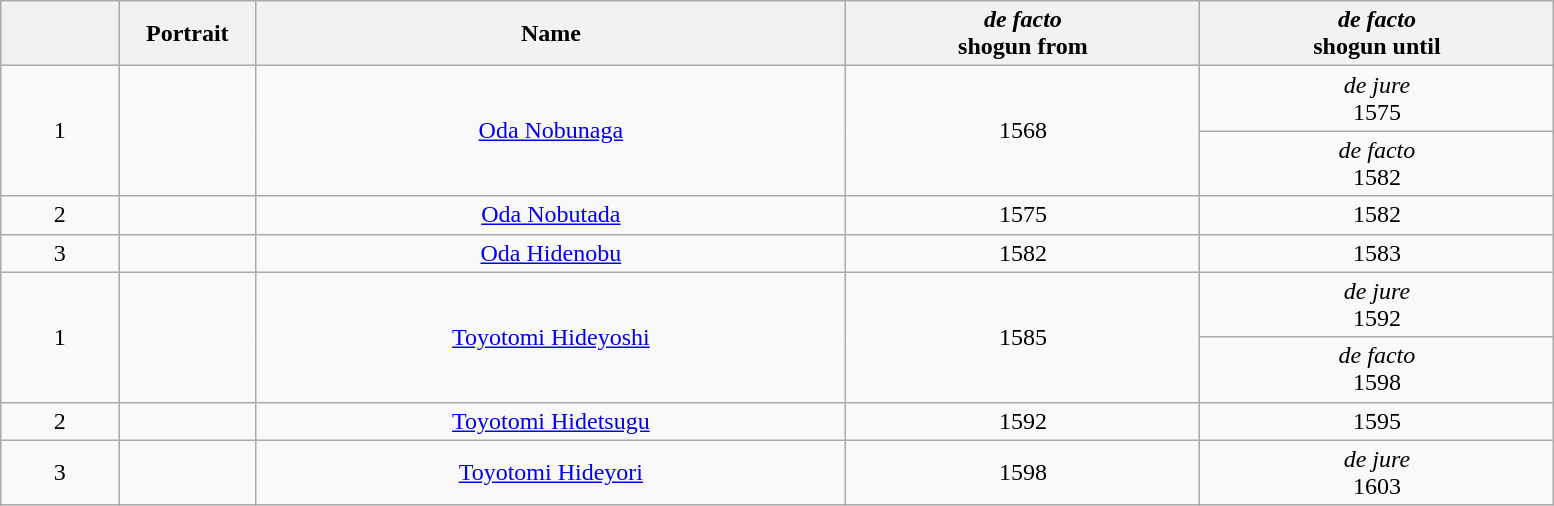<table width=82% class="wikitable" style="text-align:center">
<tr>
<th scope="col" width=2%></th>
<th scope="col" width=1%>Portrait</th>
<th scope="col" width=10%>Name<br></th>
<th scope="col" width=6%><em>de facto</em> <br>shogun from</th>
<th scope="col" width=6%><em>de facto</em> <br>shogun until</th>
</tr>
<tr>
<td rowspan="2">1</td>
<td rowspan="2"></td>
<td rowspan="2"><a href='#'>Oda Nobunaga</a><br></td>
<td rowspan="2">1568</td>
<td><em>de jure</em><br>1575</td>
</tr>
<tr>
<td><em>de facto</em><br>1582</td>
</tr>
<tr>
<td>2</td>
<td></td>
<td><a href='#'>Oda Nobutada</a><br></td>
<td>1575</td>
<td>1582</td>
</tr>
<tr>
<td>3</td>
<td></td>
<td><a href='#'>Oda Hidenobu</a><br></td>
<td>1582</td>
<td>1583</td>
</tr>
<tr>
<td rowspan="2">1</td>
<td rowspan="2"></td>
<td rowspan="2"><a href='#'>Toyotomi Hideyoshi</a><br></td>
<td rowspan="2">1585</td>
<td><em>de jure</em><br>1592</td>
</tr>
<tr>
<td><em>de facto</em><br>1598</td>
</tr>
<tr>
<td>2</td>
<td></td>
<td><a href='#'>Toyotomi Hidetsugu</a><br></td>
<td>1592</td>
<td>1595</td>
</tr>
<tr>
<td>3</td>
<td></td>
<td><a href='#'>Toyotomi Hideyori</a><br></td>
<td>1598</td>
<td><em>de jure</em><br>1603</td>
</tr>
</table>
